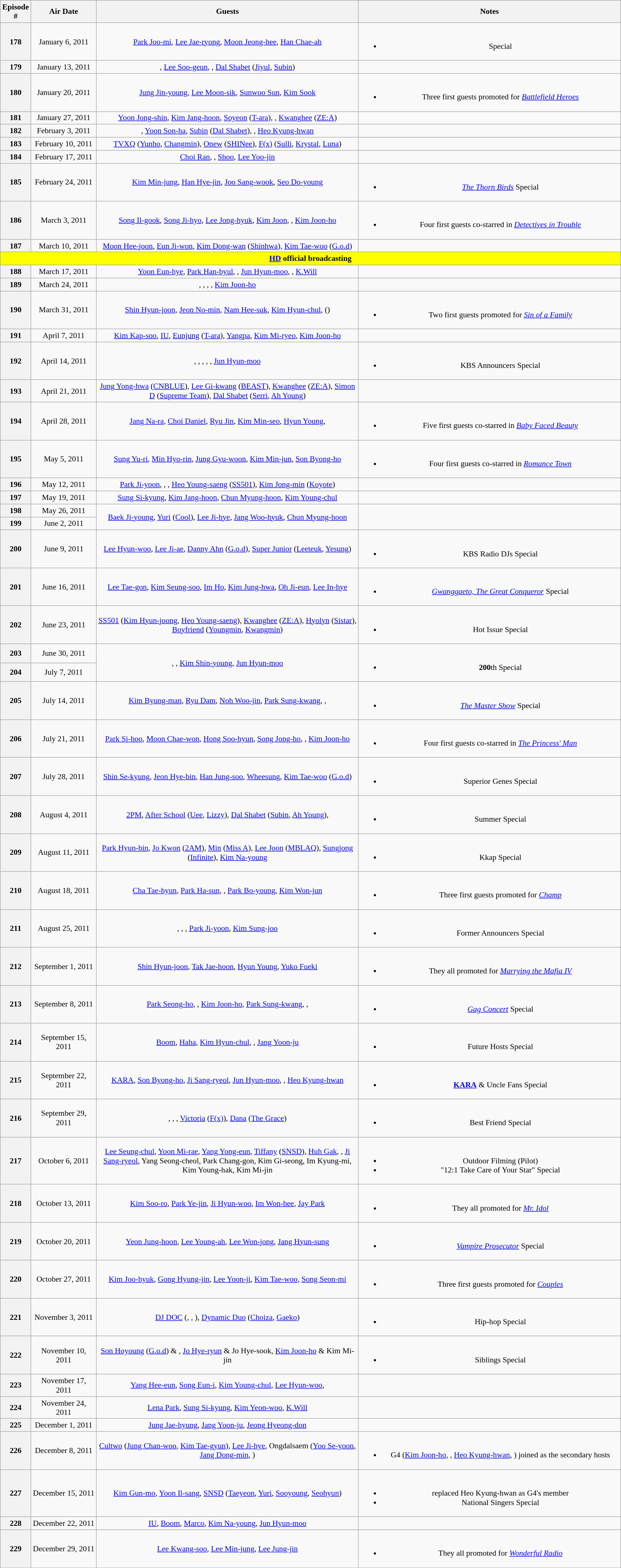<table class="wikitable" style="text-align:center; font-size:90%; width:90%;">
<tr>
<th width="1%">Episode #</th>
<th width="10%">Air Date</th>
<th width="40%">Guests</th>
<th width="40%">Notes</th>
</tr>
<tr>
<th>178</th>
<td>January 6, 2011</td>
<td><a href='#'>Park Joo-mi</a>, <a href='#'>Lee Jae-ryong</a>, <a href='#'>Moon Jeong-hee</a>, <a href='#'>Han Chae-ah</a></td>
<td><br><ul><li><em></em> Special</li></ul></td>
</tr>
<tr>
<th>179</th>
<td>January 13, 2011</td>
<td>, <a href='#'>Lee Soo-geun</a>, , <a href='#'>Dal Shabet</a> (<a href='#'>Jiyul</a>, <a href='#'>Subin</a>)</td>
<td></td>
</tr>
<tr>
<th>180</th>
<td>January 20, 2011</td>
<td><a href='#'>Jung Jin-young</a>, <a href='#'>Lee Moon-sik</a>, <a href='#'>Sunwoo Sun</a>, <a href='#'>Kim Sook</a></td>
<td><br><ul><li>Three first guests promoted for <em><a href='#'>Battlefield Heroes</a></em></li></ul></td>
</tr>
<tr>
<th>181</th>
<td>January 27, 2011</td>
<td><a href='#'>Yoon Jong-shin</a>, <a href='#'>Kim Jang-hoon</a>, <a href='#'>Soyeon</a> (<a href='#'>T-ara</a>), , <a href='#'>Kwanghee</a> (<a href='#'>ZE:A</a>)</td>
<td></td>
</tr>
<tr>
<th>182</th>
<td>February 3, 2011</td>
<td>, <a href='#'>Yoon Son-ha</a>, <a href='#'>Subin</a> (<a href='#'>Dal Shabet</a>), , <a href='#'>Heo Kyung-hwan</a></td>
<td></td>
</tr>
<tr>
<th>183</th>
<td>February 10, 2011</td>
<td><a href='#'>TVXQ</a> (<a href='#'>Yunho</a>, <a href='#'>Changmin</a>), <a href='#'>Onew</a> (<a href='#'>SHINee</a>), <a href='#'>F(x)</a> (<a href='#'>Sulli</a>, <a href='#'>Krystal</a>, <a href='#'>Luna</a>)</td>
<td></td>
</tr>
<tr>
<th>184</th>
<td>February 17, 2011</td>
<td><a href='#'>Choi Ran</a>, , <a href='#'>Shoo</a>, <a href='#'>Lee Yoo-jin</a></td>
<td></td>
</tr>
<tr>
<th>185</th>
<td>February 24, 2011</td>
<td><a href='#'>Kim Min-jung</a>, <a href='#'>Han Hye-jin</a>, <a href='#'>Joo Sang-wook</a>, <a href='#'>Seo Do-young</a></td>
<td><br><ul><li><em><a href='#'>The Thorn Birds</a></em> Special</li></ul></td>
</tr>
<tr>
<th>186</th>
<td>March 3, 2011</td>
<td><a href='#'>Song Il-gook</a>, <a href='#'>Song Ji-hyo</a>, <a href='#'>Lee Jong-hyuk</a>, <a href='#'>Kim Joon</a>, , <a href='#'>Kim Joon-ho</a></td>
<td><br><ul><li>Four first guests co-starred in <em><a href='#'>Detectives in Trouble</a></em></li></ul></td>
</tr>
<tr>
<th>187</th>
<td>March 10, 2011</td>
<td><a href='#'>Moon Hee-joon</a>, <a href='#'>Eun Ji-won</a>, <a href='#'>Kim Dong-wan</a> (<a href='#'>Shinhwa</a>), <a href='#'>Kim Tae-woo</a> (<a href='#'>G.o.d</a>)</td>
<td></td>
</tr>
<tr>
<td colspan="4" style="background:yellow;text-align:center;"><span><strong><a href='#'>HD</a> official broadcasting</strong></span></td>
</tr>
<tr>
<th>188</th>
<td>March 17, 2011</td>
<td><a href='#'>Yoon Eun-hye</a>, <a href='#'>Park Han-byul</a>, , <a href='#'>Jun Hyun-moo</a>, , <a href='#'>K.Will</a></td>
<td></td>
</tr>
<tr>
<th>189</th>
<td>March 24, 2011</td>
<td>, , , , <a href='#'>Kim Joon-ho</a></td>
<td></td>
</tr>
<tr>
<th>190</th>
<td>March 31, 2011</td>
<td><a href='#'>Shin Hyun-joon</a>, <a href='#'>Jeon No-min</a>, <a href='#'>Nam Hee-suk</a>, <a href='#'>Kim Hyun-chul</a>,  ()</td>
<td><br><ul><li>Two first guests promoted for <em><a href='#'>Sin of a Family</a></em></li></ul></td>
</tr>
<tr>
<th>191</th>
<td>April 7, 2011</td>
<td><a href='#'>Kim Kap-soo</a>, <a href='#'>IU</a>, <a href='#'>Eunjung</a> (<a href='#'>T-ara</a>), <a href='#'>Yangpa</a>, <a href='#'>Kim Mi-ryeo</a>, <a href='#'>Kim Joon-ho</a></td>
<td></td>
</tr>
<tr>
<th>192</th>
<td>April 14, 2011</td>
<td>, , , , , <a href='#'>Jun Hyun-moo</a></td>
<td><br><ul><li>KBS Announcers Special</li></ul></td>
</tr>
<tr>
<th>193</th>
<td>April 21, 2011</td>
<td><a href='#'>Jung Yong-hwa</a> (<a href='#'>CNBLUE</a>), <a href='#'>Lee Gi-kwang</a> (<a href='#'>BEAST</a>), <a href='#'>Kwanghee</a> (<a href='#'>ZE:A</a>), <a href='#'>Simon D</a> (<a href='#'>Supreme Team</a>), <a href='#'>Dal Shabet</a> (<a href='#'>Serri</a>, <a href='#'>Ah Young</a>)</td>
<td></td>
</tr>
<tr>
<th>194</th>
<td>April 28, 2011</td>
<td><a href='#'>Jang Na-ra</a>, <a href='#'>Choi Daniel</a>, <a href='#'>Ryu Jin</a>, <a href='#'>Kim Min-seo</a>, <a href='#'>Hyun Young</a>, </td>
<td><br><ul><li>Five first guests co-starred in <em><a href='#'>Baby Faced Beauty</a></em></li></ul></td>
</tr>
<tr>
<th>195</th>
<td>May 5, 2011</td>
<td><a href='#'>Sung Yu-ri</a>, <a href='#'>Min Hyo-rin</a>, <a href='#'>Jung Gyu-woon</a>, <a href='#'>Kim Min-jun</a>, <a href='#'>Son Byong-ho</a></td>
<td><br><ul><li>Four first guests co-starred in <em><a href='#'>Romance Town</a></em></li></ul></td>
</tr>
<tr>
<th>196</th>
<td>May 12, 2011</td>
<td><a href='#'>Park Ji-yoon</a>, , , <a href='#'>Heo Young-saeng</a> (<a href='#'>SS501</a>), <a href='#'>Kim Jong-min</a> (<a href='#'>Koyote</a>)</td>
<td></td>
</tr>
<tr>
<th>197</th>
<td>May 19, 2011</td>
<td><a href='#'>Sung Si-kyung</a>, <a href='#'>Kim Jang-hoon</a>, <a href='#'>Chun Myung-hoon</a>, <a href='#'>Kim Young-chul</a></td>
<td></td>
</tr>
<tr>
<th>198</th>
<td>May 26, 2011</td>
<td rowspan=2><a href='#'>Baek Ji-young</a>, <a href='#'>Yuri</a> (<a href='#'>Cool</a>), <a href='#'>Lee Ji-hye</a>, <a href='#'>Jang Woo-hyuk</a>, <a href='#'>Chun Myung-hoon</a></td>
<td rowspan=2></td>
</tr>
<tr>
<th>199</th>
<td>June 2, 2011</td>
</tr>
<tr>
<th>200</th>
<td>June 9, 2011</td>
<td><a href='#'>Lee Hyun-woo</a>, <a href='#'>Lee Ji-ae</a>, <a href='#'>Danny Ahn</a> (<a href='#'>G.o.d</a>), <a href='#'>Super Junior</a> (<a href='#'>Leeteuk</a>, <a href='#'>Yesung</a>)</td>
<td><br><ul><li>KBS Radio DJs Special</li></ul></td>
</tr>
<tr>
<th>201</th>
<td>June 16, 2011</td>
<td><a href='#'>Lee Tae-gon</a>, <a href='#'>Kim Seung-soo</a>, <a href='#'>Im Ho</a>, <a href='#'>Kim Jung-hwa</a>, <a href='#'>Oh Ji-eun</a>, <a href='#'>Lee In-hye</a></td>
<td><br><ul><li><em><a href='#'>Gwanggaeto, The Great Conqueror</a></em> Special</li></ul></td>
</tr>
<tr>
<th>202</th>
<td>June 23, 2011</td>
<td><a href='#'>SS501</a> (<a href='#'>Kim Hyun-joong</a>, <a href='#'>Heo Young-saeng</a>), <a href='#'>Kwanghee</a> (<a href='#'>ZE:A</a>), <a href='#'>Hyolyn</a> (<a href='#'>Sistar</a>), <a href='#'>Boyfriend</a> (<a href='#'>Youngmin</a>, <a href='#'>Kwangmin</a>)</td>
<td><br><ul><li>Hot Issue Special</li></ul></td>
</tr>
<tr>
<th>203</th>
<td>June 30, 2011</td>
<td rowspan=2>, , <a href='#'>Kim Shin-young</a>, <a href='#'>Jun Hyun-moo</a></td>
<td rowspan=2><br><ul><li><strong>200</strong>th Special</li></ul></td>
</tr>
<tr>
<th>204</th>
<td>July 7, 2011</td>
</tr>
<tr>
<th>205</th>
<td>July 14, 2011</td>
<td><a href='#'>Kim Byung-man</a>, <a href='#'>Ryu Dam</a>, <a href='#'>Noh Woo-jin</a>, <a href='#'>Park Sung-kwang</a>, , </td>
<td><br><ul><li><em><a href='#'>The Master Show</a></em> Special</li></ul></td>
</tr>
<tr>
<th>206</th>
<td>July 21, 2011</td>
<td><a href='#'>Park Si-hoo</a>, <a href='#'>Moon Chae-won</a>, <a href='#'>Hong Soo-hyun</a>, <a href='#'>Song Jong-ho</a>, , <a href='#'>Kim Joon-ho</a></td>
<td><br><ul><li>Four first guests co-starred in <em><a href='#'>The Princess' Man</a></em></li></ul></td>
</tr>
<tr>
<th>207</th>
<td>July 28, 2011</td>
<td><a href='#'>Shin Se-kyung</a>, <a href='#'>Jeon Hye-bin</a>, <a href='#'>Han Jung-soo</a>, <a href='#'>Wheesung</a>, <a href='#'>Kim Tae-woo</a> (<a href='#'>G.o.d</a>)</td>
<td><br><ul><li>Superior Genes Special</li></ul></td>
</tr>
<tr>
<th>208</th>
<td>August 4, 2011</td>
<td><a href='#'>2PM</a>, <a href='#'>After School</a> (<a href='#'>Uee</a>, <a href='#'>Lizzy</a>), <a href='#'>Dal Shabet</a> (<a href='#'>Subin</a>, <a href='#'>Ah Young</a>), </td>
<td><br><ul><li>Summer Special</li></ul></td>
</tr>
<tr>
<th>209</th>
<td>August 11, 2011</td>
<td><a href='#'>Park Hyun-bin</a>, <a href='#'>Jo Kwon</a> (<a href='#'>2AM</a>), <a href='#'>Min</a> (<a href='#'>Miss A</a>), <a href='#'>Lee Joon</a> (<a href='#'>MBLAQ</a>), <a href='#'>Sungjong</a> (<a href='#'>Infinite</a>), <a href='#'>Kim Na-young</a></td>
<td><br><ul><li>Kkap Special</li></ul></td>
</tr>
<tr>
<th>210</th>
<td>August 18, 2011</td>
<td><a href='#'>Cha Tae-hyun</a>, <a href='#'>Park Ha-sun</a>, , <a href='#'>Park Bo-young</a>, <a href='#'>Kim Won-jun</a></td>
<td><br><ul><li>Three first guests promoted for <em><a href='#'>Champ</a></em></li></ul></td>
</tr>
<tr>
<th>211</th>
<td>August 25, 2011</td>
<td>, , , <a href='#'>Park Ji-yoon</a>, <a href='#'>Kim Sung-joo</a></td>
<td><br><ul><li>Former Announcers Special</li></ul></td>
</tr>
<tr>
<th>212</th>
<td>September 1, 2011</td>
<td><a href='#'>Shin Hyun-joon</a>, <a href='#'>Tak Jae-hoon</a>, <a href='#'>Hyun Young</a>, <a href='#'>Yuko Fueki</a></td>
<td><br><ul><li>They all promoted for <em><a href='#'>Marrying the Mafia IV</a></em></li></ul></td>
</tr>
<tr>
<th>213</th>
<td>September 8, 2011</td>
<td><a href='#'>Park Seong-ho</a>, , <a href='#'>Kim Joon-ho</a>, <a href='#'>Park Sung-kwang</a>, , </td>
<td><br><ul><li><em><a href='#'>Gag Concert</a></em> Special</li></ul></td>
</tr>
<tr>
<th>214</th>
<td>September 15, 2011</td>
<td><a href='#'>Boom</a>, <a href='#'>Haha</a>, <a href='#'>Kim Hyun-chul</a>, , <a href='#'>Jang Yoon-ju</a></td>
<td><br><ul><li>Future Hosts Special</li></ul></td>
</tr>
<tr>
<th>215</th>
<td>September 22, 2011</td>
<td><a href='#'>KARA</a>, <a href='#'>Son Byong-ho</a>, <a href='#'>Ji Sang-ryeol</a>, <a href='#'>Jun Hyun-moo</a>, , <a href='#'>Heo Kyung-hwan</a></td>
<td><br><ul><li><strong><a href='#'>KARA</a></strong> & Uncle Fans Special</li></ul></td>
</tr>
<tr>
<th>216</th>
<td>September 29, 2011</td>
<td>, , , <a href='#'>Victoria</a> (<a href='#'>F(x)</a>), <a href='#'>Dana</a> (<a href='#'>The Grace</a>)</td>
<td><br><ul><li>Best Friend Special</li></ul></td>
</tr>
<tr>
<th>217</th>
<td>October 6, 2011</td>
<td><a href='#'>Lee Seung-chul</a>, <a href='#'>Yoon Mi-rae</a>, <a href='#'>Yang Yong-eun</a>, <a href='#'>Tiffany</a> (<a href='#'>SNSD</a>), <a href='#'>Huh Gak</a>, , <a href='#'>Ji Sang-ryeol</a>, Yang Seong-cheol, Park Chang-gon, Kim Gi-seong, Im Kyung-mi, Kim Young-hak, Kim Mi-jin</td>
<td><br><ul><li>Outdoor Filming (Pilot)</li><li>"12:1 Take Care of Your Star" Special</li></ul></td>
</tr>
<tr>
<th>218</th>
<td>October 13, 2011</td>
<td><a href='#'>Kim Soo-ro</a>, <a href='#'>Park Ye-jin</a>, <a href='#'>Ji Hyun-woo</a>, <a href='#'>Im Won-hee</a>, <a href='#'>Jay Park</a></td>
<td><br><ul><li>They all promoted for <em><a href='#'>Mr. Idol</a></em></li></ul></td>
</tr>
<tr>
<th>219</th>
<td>October 20, 2011</td>
<td><a href='#'>Yeon Jung-hoon</a>, <a href='#'>Lee Young-ah</a>, <a href='#'>Lee Won-jong</a>, <a href='#'>Jang Hyun-sung</a></td>
<td><br><ul><li><em><a href='#'>Vampire Prosecutor</a></em> Special</li></ul></td>
</tr>
<tr>
<th>220</th>
<td>October 27, 2011</td>
<td><a href='#'>Kim Joo-hyuk</a>, <a href='#'>Gong Hyung-jin</a>, <a href='#'>Lee Yoon-ji</a>, <a href='#'>Kim Tae-woo</a>, <a href='#'>Song Seon-mi</a></td>
<td><br><ul><li>Three first guests promoted for <em><a href='#'>Couples</a></em></li></ul></td>
</tr>
<tr>
<th>221</th>
<td>November 3, 2011</td>
<td><a href='#'>DJ DOC</a> (, , ), <a href='#'>Dynamic Duo</a> (<a href='#'>Choiza</a>, <a href='#'>Gaeko</a>)</td>
<td><br><ul><li>Hip-hop Special</li></ul></td>
</tr>
<tr>
<th>222</th>
<td>November 10, 2011</td>
<td><a href='#'>Son Hoyoung</a> (<a href='#'>G.o.d</a>) & , <a href='#'>Jo Hye-ryun</a> & Jo Hye-sook, <a href='#'>Kim Joon-ho</a> & Kim Mi-jin</td>
<td><br><ul><li>Siblings Special</li></ul></td>
</tr>
<tr>
<th>223</th>
<td>November 17, 2011</td>
<td><a href='#'>Yang Hee-eun</a>, <a href='#'>Song Eun-i</a>, <a href='#'>Kim Young-chul</a>, <a href='#'>Lee Hyun-woo</a>, </td>
<td></td>
</tr>
<tr>
<th>224</th>
<td>November 24, 2011</td>
<td><a href='#'>Lena Park</a>, <a href='#'>Sung Si-kyung</a>, <a href='#'>Kim Yeon-woo</a>, <a href='#'>K.Will</a></td>
<td></td>
</tr>
<tr>
<th>225</th>
<td>December 1, 2011</td>
<td><a href='#'>Jung Jae-hyung</a>, <a href='#'>Jang Yoon-ju</a>, <a href='#'>Jeong Hyeong-don</a></td>
<td></td>
</tr>
<tr>
<th>226</th>
<td>December 8, 2011</td>
<td><a href='#'>Cultwo</a> (<a href='#'>Jung Chan-woo</a>, <a href='#'>Kim Tae-gyun</a>), <a href='#'>Lee Ji-hye</a>, Ongdalsaem (<a href='#'>Yoo Se-yoon</a>, <a href='#'>Jang Dong-min</a>, )</td>
<td><br><ul><li>G4 (<a href='#'>Kim Joon-ho</a>, , <a href='#'>Heo Kyung-hwan</a>, ) joined as the secondary hosts</li></ul></td>
</tr>
<tr>
<th>227</th>
<td>December 15, 2011</td>
<td><a href='#'>Kim Gun-mo</a>, <a href='#'>Yoon Il-sang</a>, <a href='#'>SNSD</a> (<a href='#'>Taeyeon</a>, <a href='#'>Yuri</a>, <a href='#'>Sooyoung</a>, <a href='#'>Seohyun</a>)</td>
<td><br><ul><li> replaced Heo Kyung-hwan as G4's member</li><li>National Singers Special</li></ul></td>
</tr>
<tr>
<th>228</th>
<td>December 22, 2011</td>
<td><a href='#'>IU</a>, <a href='#'>Boom</a>, <a href='#'>Marco</a>, <a href='#'>Kim Na-young</a>, <a href='#'>Jun Hyun-moo</a></td>
<td></td>
</tr>
<tr>
<th>229</th>
<td>December 29, 2011</td>
<td><a href='#'>Lee Kwang-soo</a>, <a href='#'>Lee Min-jung</a>, <a href='#'>Lee Jung-jin</a></td>
<td><br><ul><li>They all promoted for <em><a href='#'>Wonderful Radio</a></em></li></ul></td>
</tr>
</table>
